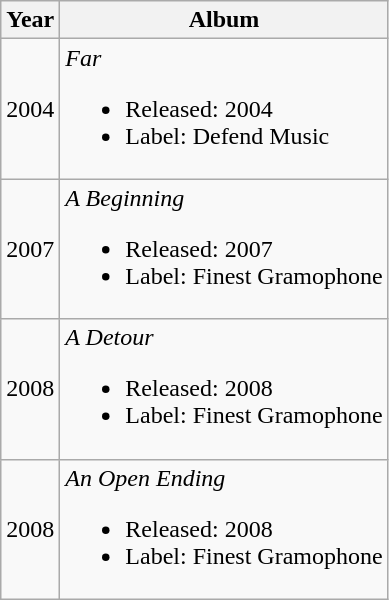<table class="wikitable" style="text-align:center">
<tr>
<th style="vertical-align:bottom;">Year</th>
<th style="vertical-align:bottom;">Album</th>
</tr>
<tr>
<td style="text-align:center;">2004</td>
<td align="left"><em>Far</em><br><ul><li>Released: 2004</li><li>Label: Defend Music</li></ul></td>
</tr>
<tr>
<td style="text-align:center;">2007</td>
<td align="left"><em>A Beginning</em><br><ul><li>Released: 2007</li><li>Label: Finest Gramophone</li></ul></td>
</tr>
<tr>
<td style="text-align:center;">2008</td>
<td align="left"><em>A Detour</em><br><ul><li>Released: 2008</li><li>Label: Finest Gramophone</li></ul></td>
</tr>
<tr>
<td style="text-align:center;">2008</td>
<td align="left"><em>An Open Ending</em><br><ul><li>Released: 2008</li><li>Label: Finest Gramophone</li></ul></td>
</tr>
</table>
